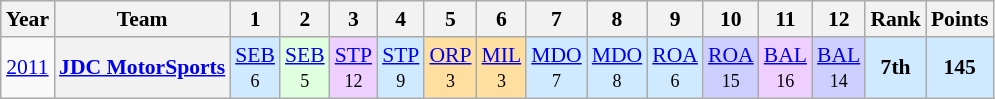<table class="wikitable" style="text-align:center; font-size:90%">
<tr>
<th>Year</th>
<th>Team</th>
<th>1</th>
<th>2</th>
<th>3</th>
<th>4</th>
<th>5</th>
<th>6</th>
<th>7</th>
<th>8</th>
<th>9</th>
<th>10</th>
<th>11</th>
<th>12</th>
<th>Rank</th>
<th>Points</th>
</tr>
<tr>
<td><a href='#'>2011</a></td>
<th><a href='#'>JDC MotorSports</a></th>
<td style="background:#CFEAFF;"><a href='#'>SEB</a><br><small>6</small></td>
<td style="background:#DFFFDF;"><a href='#'>SEB</a><br><small>5</small></td>
<td style="background:#EFCFFF;"><a href='#'>STP</a><br><small>12</small></td>
<td style="background:#CFEAFF;"><a href='#'>STP</a><br><small>9</small></td>
<td style="background:#FFDF9F;"><a href='#'>ORP</a><br><small>3</small></td>
<td style="background:#FFDF9F;"><a href='#'>MIL</a><br><small>3</small></td>
<td style="background:#CFEAFF;"><a href='#'>MDO</a><br><small>7</small></td>
<td style="background:#CFEAFF;"><a href='#'>MDO</a><br><small>8</small></td>
<td style="background:#CFEAFF;"><a href='#'>ROA</a><br><small>6</small></td>
<td style="background:#CFCFFF;"><a href='#'>ROA</a><br><small>15</small></td>
<td style="background:#EFCFFF;"><a href='#'>BAL</a><br><small>16</small></td>
<td style="background:#CFCFFF;"><a href='#'>BAL</a><br><small>14</small></td>
<td style="background:#CFEAFF;"><strong>7th</strong></td>
<td style="background:#CFEAFF;"><strong>145</strong></td>
</tr>
</table>
